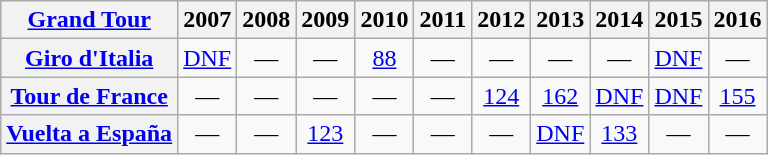<table class="wikitable plainrowheaders">
<tr>
<th scope="col"><a href='#'>Grand Tour</a></th>
<th scope="col">2007</th>
<th scope="col">2008</th>
<th scope="col">2009</th>
<th scope="col">2010</th>
<th scope="col">2011</th>
<th scope="col">2012</th>
<th scope="col">2013</th>
<th scope="col">2014</th>
<th scope="col">2015</th>
<th scope="col">2016</th>
</tr>
<tr style="text-align:center;">
<th scope="row"> <a href='#'>Giro d'Italia</a></th>
<td><a href='#'>DNF</a></td>
<td>—</td>
<td>—</td>
<td><a href='#'>88</a></td>
<td>—</td>
<td>—</td>
<td>—</td>
<td>—</td>
<td><a href='#'>DNF</a></td>
<td>—</td>
</tr>
<tr style="text-align:center;">
<th scope="row"> <a href='#'>Tour de France</a></th>
<td>—</td>
<td>—</td>
<td>—</td>
<td>—</td>
<td>—</td>
<td><a href='#'>124</a></td>
<td><a href='#'>162</a></td>
<td><a href='#'>DNF</a></td>
<td><a href='#'>DNF</a></td>
<td><a href='#'>155</a></td>
</tr>
<tr style="text-align:center;">
<th scope="row"> <a href='#'>Vuelta a España</a></th>
<td>—</td>
<td>—</td>
<td><a href='#'>123</a></td>
<td>—</td>
<td>—</td>
<td>—</td>
<td><a href='#'>DNF</a></td>
<td><a href='#'>133</a></td>
<td>—</td>
<td>—</td>
</tr>
</table>
